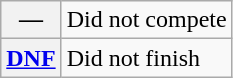<table class="wikitable">
<tr>
<th scope="row">—</th>
<td>Did not compete</td>
</tr>
<tr>
<th scope="row"><a href='#'>DNF</a></th>
<td>Did not finish</td>
</tr>
</table>
